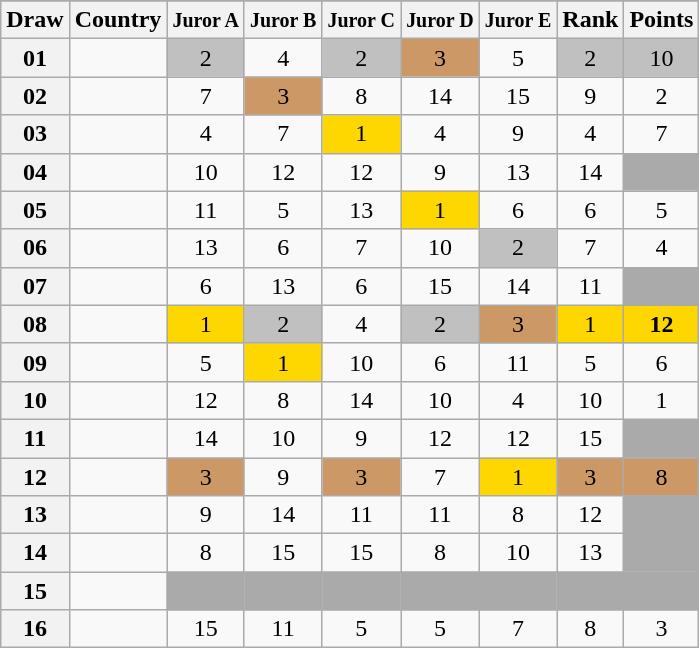<table class="sortable wikitable collapsible plainrowheaders" style="text-align:center;">
<tr>
</tr>
<tr>
<th scope="col">Draw</th>
<th scope="col">Country</th>
<th scope="col"><small>Juror A</small></th>
<th scope="col"><small>Juror B</small></th>
<th scope="col"><small>Juror C</small></th>
<th scope="col"><small>Juror D</small></th>
<th scope="col"><small>Juror E</small></th>
<th scope="col">Rank</th>
<th scope="col">Points</th>
</tr>
<tr>
<th scope="row" style="text-align:center;">01</th>
<td style="text-align:left;"></td>
<td style="background:silver;">2</td>
<td>4</td>
<td style="background:silver;">2</td>
<td style="background:#CC9966;">3</td>
<td>5</td>
<td style="background:silver;">2</td>
<td style="background:silver;">10</td>
</tr>
<tr>
<th scope="row" style="text-align:center;">02</th>
<td style="text-align:left;"></td>
<td>7</td>
<td style="background:#CC9966;">3</td>
<td>8</td>
<td>14</td>
<td>15</td>
<td>9</td>
<td>2</td>
</tr>
<tr>
<th scope="row" style="text-align:center;">03</th>
<td style="text-align:left;"></td>
<td>4</td>
<td>7</td>
<td style="background:gold;">1</td>
<td>4</td>
<td>9</td>
<td>4</td>
<td>7</td>
</tr>
<tr>
<th scope="row" style="text-align:center;">04</th>
<td style="text-align:left;"></td>
<td>10</td>
<td>12</td>
<td>12</td>
<td>9</td>
<td>13</td>
<td>14</td>
<td style="background:#AAAAAA;"></td>
</tr>
<tr>
<th scope="row" style="text-align:center;">05</th>
<td style="text-align:left;"></td>
<td>11</td>
<td>5</td>
<td>13</td>
<td style="background:gold;">1</td>
<td>6</td>
<td>6</td>
<td>5</td>
</tr>
<tr>
<th scope="row" style="text-align:center;">06</th>
<td style="text-align:left;"></td>
<td>13</td>
<td>6</td>
<td>7</td>
<td>10</td>
<td style="background:silver;">2</td>
<td>7</td>
<td>4</td>
</tr>
<tr>
<th scope="row" style="text-align:center;">07</th>
<td style="text-align:left;"></td>
<td>6</td>
<td>13</td>
<td>6</td>
<td>15</td>
<td>14</td>
<td>11</td>
<td style="background:#AAAAAA;"></td>
</tr>
<tr>
<th scope="row" style="text-align:center;">08</th>
<td style="text-align:left;"></td>
<td style="background:gold;">1</td>
<td style="background:silver;">2</td>
<td>4</td>
<td style="background:silver;">2</td>
<td style="background:#CC9966;">3</td>
<td style="background:gold;">1</td>
<td style="background:gold;"><strong>12</strong></td>
</tr>
<tr>
<th scope="row" style="text-align:center;">09</th>
<td style="text-align:left;"></td>
<td>5</td>
<td style="background:gold;">1</td>
<td>10</td>
<td>6</td>
<td>11</td>
<td>5</td>
<td>6</td>
</tr>
<tr>
<th scope="row" style="text-align:center;">10</th>
<td style="text-align:left;"></td>
<td>12</td>
<td>8</td>
<td>14</td>
<td>10</td>
<td>4</td>
<td>10</td>
<td>1</td>
</tr>
<tr>
<th scope="row" style="text-align:center;">11</th>
<td style="text-align:left;"></td>
<td>14</td>
<td>10</td>
<td>9</td>
<td>12</td>
<td>12</td>
<td>15</td>
<td style="background:#AAAAAA;"></td>
</tr>
<tr>
<th scope="row" style="text-align:center;">12</th>
<td style="text-align:left;"></td>
<td style="background:#CC9966;">3</td>
<td>9</td>
<td style="background:#CC9966;">3</td>
<td>7</td>
<td style="background:gold;">1</td>
<td style="background:#CC9966;">3</td>
<td style="background:#CC9966;">8</td>
</tr>
<tr>
<th scope="row" style="text-align:center;">13</th>
<td style="text-align:left;"></td>
<td>9</td>
<td>14</td>
<td>11</td>
<td>11</td>
<td>8</td>
<td>12</td>
<td style="background:#AAAAAA;"></td>
</tr>
<tr>
<th scope="row" style="text-align:center;">14</th>
<td style="text-align:left;"></td>
<td>8</td>
<td>15</td>
<td>15</td>
<td>8</td>
<td>10</td>
<td>13</td>
<td style="background:#AAAAAA;"></td>
</tr>
<tr class="sortbottom">
<th scope="row" style="text-align:center;">15</th>
<td style="text-align:left;"></td>
<td style="background:#AAAAAA;"></td>
<td style="background:#AAAAAA;"></td>
<td style="background:#AAAAAA;"></td>
<td style="background:#AAAAAA;"></td>
<td style="background:#AAAAAA;"></td>
<td style="background:#AAAAAA;"></td>
<td style="background:#AAAAAA;"></td>
</tr>
<tr>
<th scope="row" style="text-align:center;">16</th>
<td style="text-align:left;"></td>
<td>15</td>
<td>11</td>
<td>5</td>
<td>5</td>
<td>7</td>
<td>8</td>
<td>3</td>
</tr>
</table>
